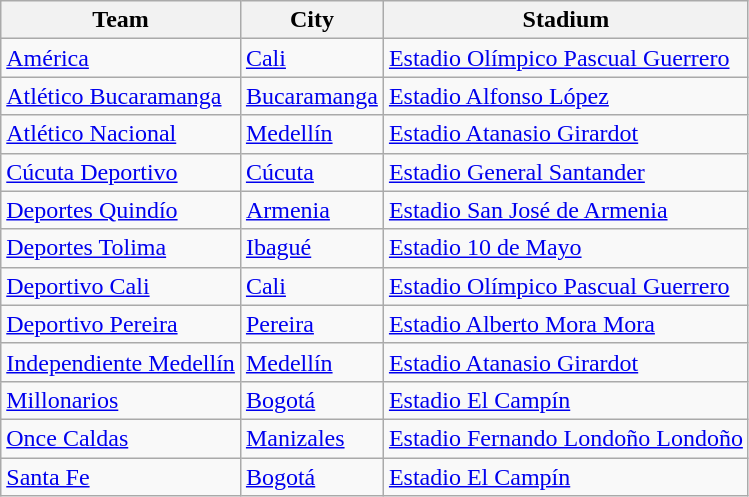<table class="wikitable sortable">
<tr>
<th>Team</th>
<th>City</th>
<th>Stadium</th>
</tr>
<tr>
<td><a href='#'>América</a></td>
<td><a href='#'>Cali</a></td>
<td><a href='#'>Estadio Olímpico Pascual Guerrero</a></td>
</tr>
<tr>
<td><a href='#'>Atlético Bucaramanga</a></td>
<td><a href='#'>Bucaramanga</a></td>
<td><a href='#'>Estadio Alfonso López</a></td>
</tr>
<tr>
<td><a href='#'>Atlético Nacional</a></td>
<td><a href='#'>Medellín</a></td>
<td><a href='#'>Estadio Atanasio Girardot</a></td>
</tr>
<tr>
<td><a href='#'>Cúcuta Deportivo</a></td>
<td><a href='#'>Cúcuta</a></td>
<td><a href='#'>Estadio General Santander</a></td>
</tr>
<tr>
<td><a href='#'>Deportes Quindío</a></td>
<td><a href='#'>Armenia</a></td>
<td><a href='#'>Estadio San José de Armenia</a></td>
</tr>
<tr>
<td><a href='#'>Deportes Tolima</a></td>
<td><a href='#'>Ibagué</a></td>
<td><a href='#'>Estadio 10 de Mayo</a></td>
</tr>
<tr>
<td><a href='#'>Deportivo Cali</a></td>
<td><a href='#'>Cali</a></td>
<td><a href='#'>Estadio Olímpico Pascual Guerrero</a></td>
</tr>
<tr>
<td><a href='#'>Deportivo Pereira</a></td>
<td><a href='#'>Pereira</a></td>
<td><a href='#'>Estadio Alberto Mora Mora</a></td>
</tr>
<tr>
<td><a href='#'>Independiente Medellín</a></td>
<td><a href='#'>Medellín</a></td>
<td><a href='#'>Estadio Atanasio Girardot</a></td>
</tr>
<tr>
<td><a href='#'>Millonarios</a></td>
<td><a href='#'>Bogotá</a></td>
<td><a href='#'>Estadio El Campín</a></td>
</tr>
<tr>
<td><a href='#'>Once Caldas</a></td>
<td><a href='#'>Manizales</a></td>
<td><a href='#'>Estadio Fernando Londoño Londoño</a></td>
</tr>
<tr>
<td><a href='#'>Santa Fe</a></td>
<td><a href='#'>Bogotá</a></td>
<td><a href='#'>Estadio El Campín</a></td>
</tr>
</table>
